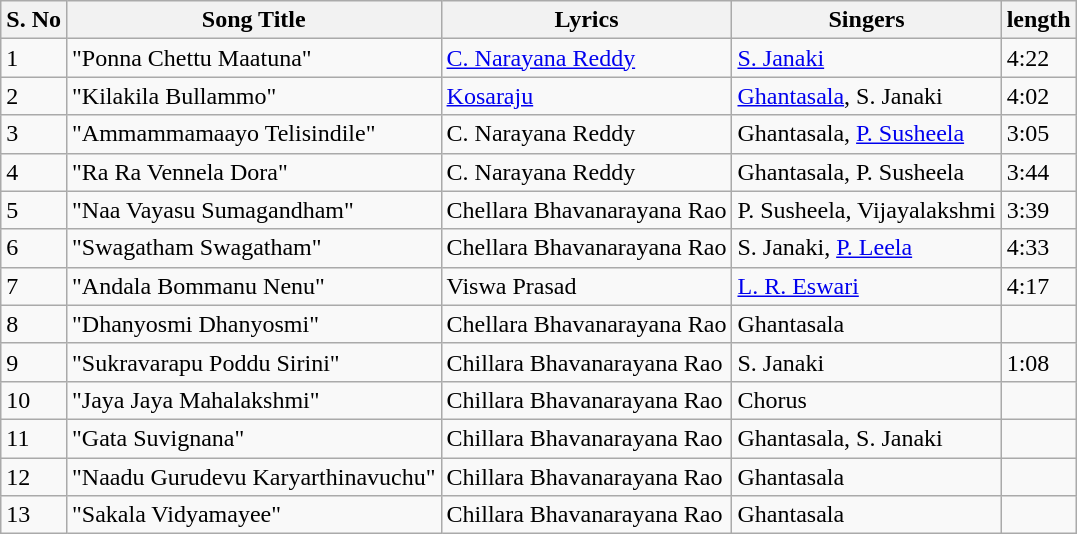<table class="wikitable">
<tr>
<th>S. No</th>
<th>Song Title</th>
<th>Lyrics</th>
<th>Singers</th>
<th>length</th>
</tr>
<tr>
<td>1</td>
<td>"Ponna Chettu Maatuna"</td>
<td><a href='#'>C. Narayana Reddy</a></td>
<td><a href='#'>S. Janaki</a></td>
<td>4:22</td>
</tr>
<tr>
<td>2</td>
<td>"Kilakila Bullammo"</td>
<td><a href='#'>Kosaraju</a></td>
<td><a href='#'>Ghantasala</a>, S. Janaki</td>
<td>4:02</td>
</tr>
<tr>
<td>3</td>
<td>"Ammammamaayo Telisindile"</td>
<td>C. Narayana Reddy</td>
<td>Ghantasala, <a href='#'>P. Susheela</a></td>
<td>3:05</td>
</tr>
<tr>
<td>4</td>
<td>"Ra Ra Vennela Dora"</td>
<td>C. Narayana Reddy</td>
<td>Ghantasala, P. Susheela</td>
<td>3:44</td>
</tr>
<tr>
<td>5</td>
<td>"Naa Vayasu Sumagandham"</td>
<td>Chellara Bhavanarayana Rao</td>
<td>P. Susheela, Vijayalakshmi</td>
<td>3:39</td>
</tr>
<tr>
<td>6</td>
<td>"Swagatham Swagatham"</td>
<td>Chellara Bhavanarayana Rao</td>
<td>S. Janaki, <a href='#'>P. Leela</a></td>
<td>4:33</td>
</tr>
<tr>
<td>7</td>
<td>"Andala Bommanu Nenu"</td>
<td>Viswa Prasad</td>
<td><a href='#'>L. R. Eswari</a></td>
<td>4:17</td>
</tr>
<tr>
<td>8</td>
<td>"Dhanyosmi Dhanyosmi"</td>
<td>Chellara Bhavanarayana Rao</td>
<td>Ghantasala</td>
<td></td>
</tr>
<tr>
<td>9</td>
<td>"Sukravarapu Poddu Sirini"</td>
<td>Chillara Bhavanarayana Rao</td>
<td>S. Janaki</td>
<td>1:08</td>
</tr>
<tr>
<td>10</td>
<td>"Jaya Jaya Mahalakshmi"</td>
<td>Chillara Bhavanarayana Rao</td>
<td>Chorus</td>
<td></td>
</tr>
<tr>
<td>11</td>
<td>"Gata Suvignana"</td>
<td>Chillara Bhavanarayana Rao</td>
<td>Ghantasala, S. Janaki</td>
<td></td>
</tr>
<tr>
<td>12</td>
<td>"Naadu Gurudevu Karyarthinavuchu"</td>
<td>Chillara Bhavanarayana Rao</td>
<td>Ghantasala</td>
<td></td>
</tr>
<tr>
<td>13</td>
<td>"Sakala Vidyamayee"</td>
<td>Chillara Bhavanarayana Rao</td>
<td>Ghantasala</td>
<td></td>
</tr>
</table>
